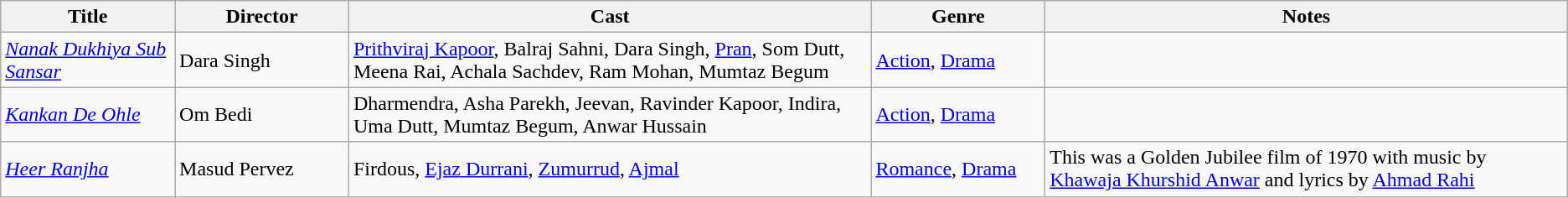<table class="wikitable">
<tr>
<th width=10%>Title</th>
<th width=10%>Director</th>
<th width=30%>Cast</th>
<th width=10%>Genre</th>
<th width=30%>Notes</th>
</tr>
<tr>
<td><em><a href='#'>Nanak Dukhiya Sub Sansar</a></em></td>
<td>Dara Singh</td>
<td><a href='#'>Prithviraj Kapoor</a>, Balraj Sahni, Dara Singh, <a href='#'>Pran</a>, Som Dutt, Meena Rai, Achala Sachdev, Ram Mohan, Mumtaz Begum</td>
<td><a href='#'>Action</a>, <a href='#'>Drama</a></td>
<td></td>
</tr>
<tr>
<td><em><a href='#'>Kankan De Ohle</a></em></td>
<td>Om Bedi</td>
<td>Dharmendra, Asha Parekh, Jeevan, Ravinder Kapoor, Indira, Uma Dutt, Mumtaz Begum, Anwar Hussain</td>
<td><a href='#'>Action</a>, <a href='#'>Drama</a></td>
<td></td>
</tr>
<tr>
<td><em><a href='#'>Heer Ranjha</a></em></td>
<td>Masud Pervez</td>
<td>Firdous, <a href='#'>Ejaz Durrani</a>, <a href='#'>Zumurrud</a>, <a href='#'>Ajmal</a></td>
<td><a href='#'>Romance</a>, <a href='#'>Drama</a></td>
<td>This was a Golden Jubilee film of 1970 with music by <a href='#'>Khawaja Khurshid Anwar</a> and lyrics by <a href='#'>Ahmad Rahi</a></td>
</tr>
</table>
